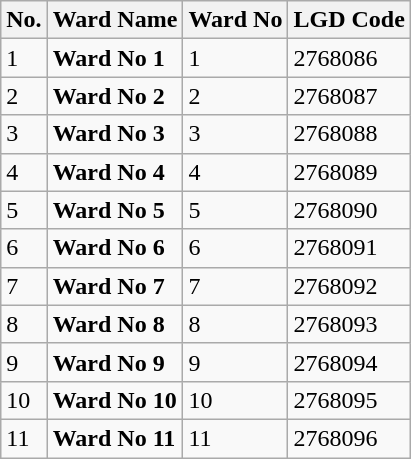<table class="wikitable">
<tr>
<th>No.</th>
<th>Ward Name</th>
<th>Ward No</th>
<th>LGD Code</th>
</tr>
<tr>
<td>1</td>
<td><strong>Ward No 1</strong></td>
<td>1</td>
<td>2768086</td>
</tr>
<tr>
<td>2</td>
<td><strong>Ward No 2</strong></td>
<td>2</td>
<td>2768087</td>
</tr>
<tr>
<td>3</td>
<td><strong>Ward No 3</strong></td>
<td>3</td>
<td>2768088</td>
</tr>
<tr>
<td>4</td>
<td><strong>Ward No 4</strong></td>
<td>4</td>
<td>2768089</td>
</tr>
<tr>
<td>5</td>
<td><strong>Ward No 5</strong></td>
<td>5</td>
<td>2768090</td>
</tr>
<tr>
<td>6</td>
<td><strong>Ward No 6</strong></td>
<td>6</td>
<td>2768091</td>
</tr>
<tr>
<td>7</td>
<td><strong>Ward No 7</strong></td>
<td>7</td>
<td>2768092</td>
</tr>
<tr>
<td>8</td>
<td><strong>Ward No 8</strong></td>
<td>8</td>
<td>2768093</td>
</tr>
<tr>
<td>9</td>
<td><strong>Ward No 9</strong></td>
<td>9</td>
<td>2768094</td>
</tr>
<tr>
<td>10</td>
<td><strong>Ward No 10</strong></td>
<td>10</td>
<td>2768095</td>
</tr>
<tr>
<td>11</td>
<td><strong>Ward No 11</strong></td>
<td>11</td>
<td>2768096</td>
</tr>
</table>
